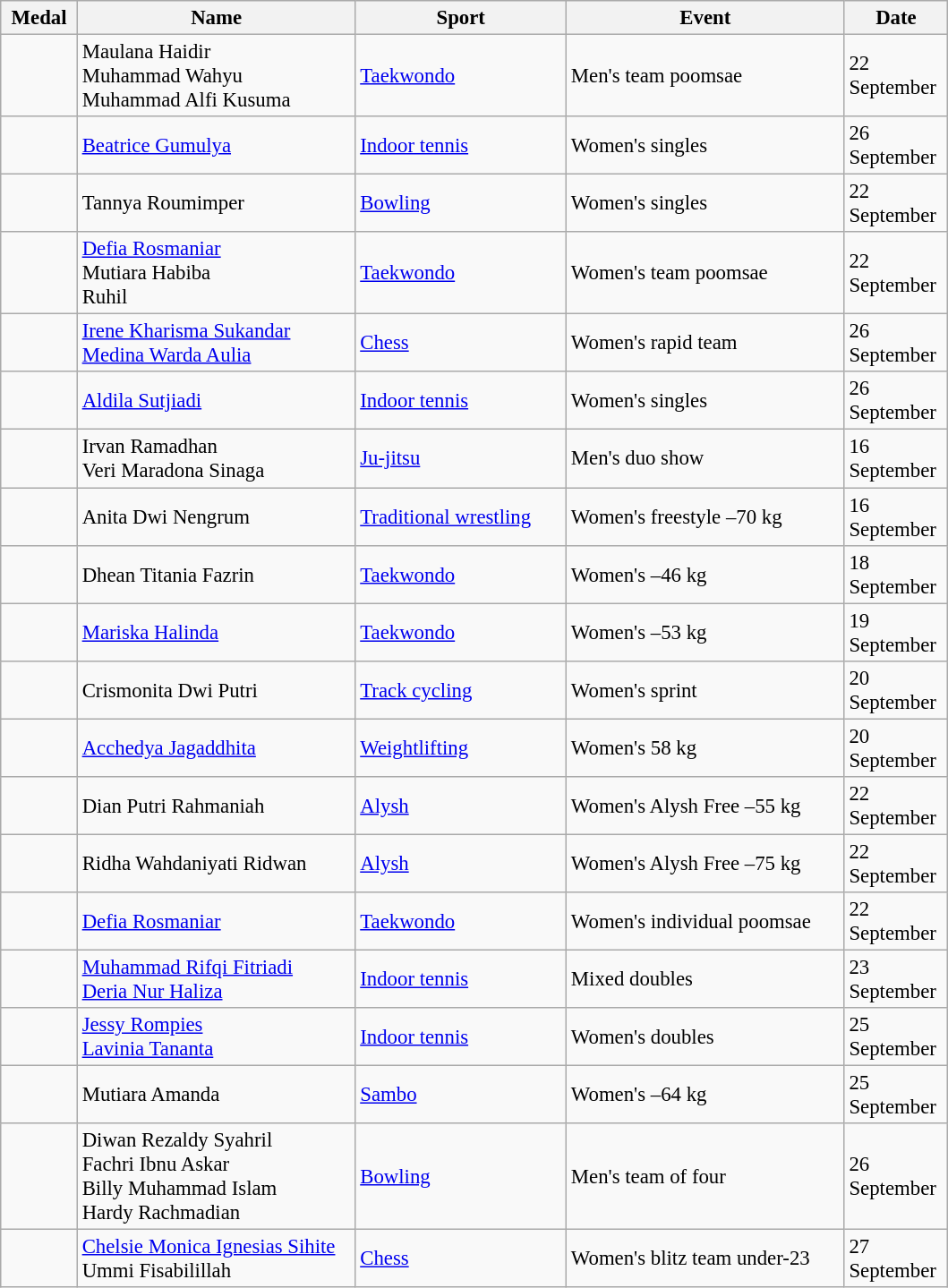<table class="wikitable sortable" style="font-size:95%">
<tr>
<th width="50">Medal</th>
<th width="200">Name</th>
<th width="150">Sport</th>
<th width="200">Event</th>
<th align="centre" style="width:70px;">Date</th>
</tr>
<tr>
<td></td>
<td>Maulana Haidir<br>Muhammad Wahyu<br>Muhammad Alfi Kusuma</td>
<td><a href='#'>Taekwondo</a></td>
<td>Men's team poomsae</td>
<td>22 September</td>
</tr>
<tr>
<td></td>
<td><a href='#'>Beatrice Gumulya</a></td>
<td><a href='#'>Indoor tennis</a></td>
<td>Women's singles</td>
<td>26 September</td>
</tr>
<tr>
<td></td>
<td>Tannya Roumimper</td>
<td><a href='#'>Bowling</a></td>
<td>Women's singles</td>
<td>22 September</td>
</tr>
<tr>
<td></td>
<td><a href='#'>Defia Rosmaniar</a><br>Mutiara Habiba<br>Ruhil</td>
<td><a href='#'>Taekwondo</a></td>
<td>Women's team poomsae</td>
<td>22 September</td>
</tr>
<tr>
<td></td>
<td><a href='#'>Irene Kharisma Sukandar</a> <br> <a href='#'>Medina Warda Aulia</a></td>
<td><a href='#'>Chess</a></td>
<td>Women's rapid team</td>
<td>26 September</td>
</tr>
<tr>
<td></td>
<td><a href='#'>Aldila Sutjiadi</a></td>
<td><a href='#'>Indoor tennis</a></td>
<td>Women's singles</td>
<td>26 September</td>
</tr>
<tr>
<td></td>
<td>Irvan Ramadhan<br>Veri Maradona Sinaga</td>
<td><a href='#'>Ju-jitsu</a></td>
<td>Men's duo show</td>
<td>16 September</td>
</tr>
<tr>
<td></td>
<td>Anita Dwi Nengrum</td>
<td><a href='#'>Traditional wrestling</a></td>
<td>Women's freestyle –70 kg</td>
<td>16 September</td>
</tr>
<tr>
<td></td>
<td>Dhean Titania Fazrin</td>
<td><a href='#'>Taekwondo</a></td>
<td>Women's –46 kg</td>
<td>18 September</td>
</tr>
<tr>
<td></td>
<td><a href='#'>Mariska Halinda</a></td>
<td><a href='#'>Taekwondo</a></td>
<td>Women's –53 kg</td>
<td>19 September</td>
</tr>
<tr>
<td></td>
<td>Crismonita Dwi Putri</td>
<td><a href='#'>Track cycling</a></td>
<td>Women's sprint</td>
<td>20 September</td>
</tr>
<tr>
<td></td>
<td><a href='#'>Acchedya Jagaddhita</a></td>
<td><a href='#'>Weightlifting</a></td>
<td>Women's 58 kg</td>
<td>20 September</td>
</tr>
<tr>
<td></td>
<td>Dian Putri Rahmaniah</td>
<td><a href='#'>Alysh</a></td>
<td>Women's Alysh Free –55 kg</td>
<td>22 September</td>
</tr>
<tr>
<td></td>
<td>Ridha Wahdaniyati Ridwan</td>
<td><a href='#'>Alysh</a></td>
<td>Women's Alysh Free –75 kg</td>
<td>22 September</td>
</tr>
<tr>
<td></td>
<td><a href='#'>Defia Rosmaniar</a></td>
<td><a href='#'>Taekwondo</a></td>
<td>Women's individual poomsae</td>
<td>22 September</td>
</tr>
<tr>
<td></td>
<td><a href='#'>Muhammad Rifqi Fitriadi</a> <br><a href='#'>Deria Nur Haliza</a></td>
<td><a href='#'>Indoor tennis</a></td>
<td>Mixed doubles</td>
<td>23 September</td>
</tr>
<tr>
<td></td>
<td><a href='#'>Jessy Rompies</a><br><a href='#'>Lavinia Tananta</a></td>
<td><a href='#'>Indoor tennis</a></td>
<td>Women's doubles</td>
<td>25 September</td>
</tr>
<tr>
<td></td>
<td>Mutiara Amanda</td>
<td><a href='#'>Sambo</a></td>
<td>Women's –64 kg</td>
<td>25 September</td>
</tr>
<tr>
<td></td>
<td>Diwan Rezaldy Syahril <br> Fachri Ibnu Askar <br> Billy Muhammad Islam <br> Hardy Rachmadian</td>
<td><a href='#'>Bowling</a></td>
<td>Men's team of four</td>
<td>26 September</td>
</tr>
<tr>
<td></td>
<td><a href='#'>Chelsie Monica Ignesias Sihite</a> <br> Ummi Fisabilillah</td>
<td><a href='#'>Chess</a></td>
<td>Women's blitz team under-23</td>
<td>27 September</td>
</tr>
</table>
